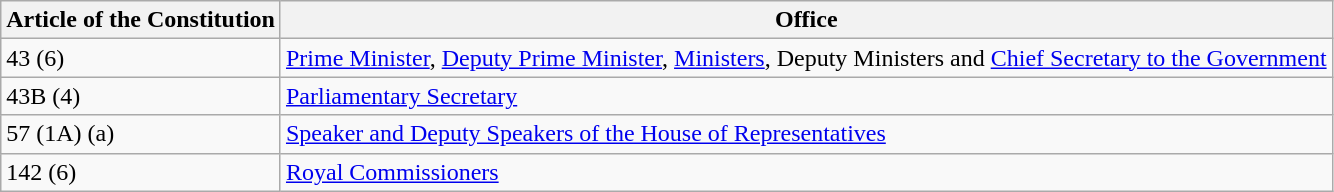<table class="wikitable">
<tr>
<th>Article of the Constitution</th>
<th>Office</th>
</tr>
<tr>
<td>43 (6)</td>
<td><a href='#'>Prime Minister</a>, <a href='#'>Deputy Prime Minister</a>, <a href='#'>Ministers</a>, Deputy Ministers and <a href='#'>Chief Secretary to the Government</a></td>
</tr>
<tr>
<td>43B (4)</td>
<td><a href='#'>Parliamentary Secretary</a></td>
</tr>
<tr>
<td>57 (1A) (a)</td>
<td><a href='#'>Speaker and Deputy Speakers of the House of Representatives</a></td>
</tr>
<tr>
<td>142 (6)</td>
<td><a href='#'>Royal Commissioners</a></td>
</tr>
</table>
